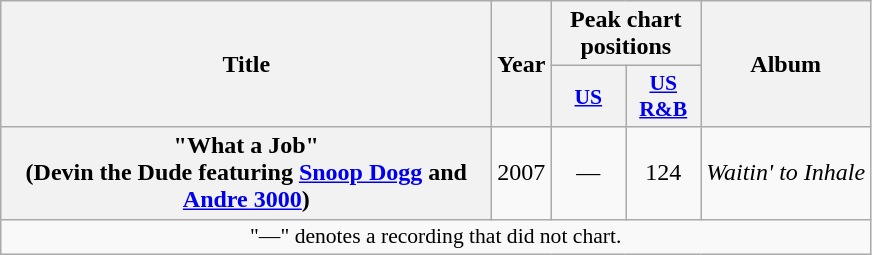<table class="wikitable plainrowheaders" style="text-align:center;">
<tr>
<th scope="col" rowspan="2" style="width:20em;">Title</th>
<th scope="col" rowspan="2">Year</th>
<th scope="col" colspan="2">Peak chart positions</th>
<th scope="col" rowspan="2">Album</th>
</tr>
<tr>
<th style="width:3em;font-size:90%;"><a href='#'>US</a></th>
<th style="width:3em;font-size:90%;"><a href='#'>US<br>R&B</a><br></th>
</tr>
<tr>
<th scope="row">"What a Job"<br><span>(Devin the Dude featuring <a href='#'>Snoop Dogg</a> and <a href='#'>Andre 3000</a>)</span></th>
<td>2007</td>
<td>—</td>
<td>124</td>
<td><em>Waitin' to Inhale</em></td>
</tr>
<tr>
<td colspan="5" style="font-size:90%">"—" denotes a recording that did not chart.</td>
</tr>
</table>
